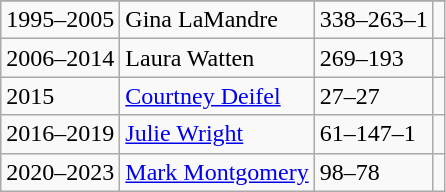<table class="wikitable">
<tr style="text-align:center;">
</tr>
<tr>
<td>1995–2005</td>
<td>Gina LaMandre</td>
<td>338–263–1</td>
<td></td>
</tr>
<tr>
<td>2006–2014</td>
<td>Laura Watten</td>
<td>269–193</td>
<td></td>
</tr>
<tr>
<td>2015</td>
<td><a href='#'>Courtney Deifel</a></td>
<td>27–27</td>
<td></td>
</tr>
<tr>
<td>2016–2019</td>
<td><a href='#'>Julie Wright</a></td>
<td>61–147–1</td>
<td></td>
</tr>
<tr>
<td>2020–2023</td>
<td><a href='#'>Mark Montgomery</a></td>
<td>98–78</td>
<td></td>
</tr>
</table>
